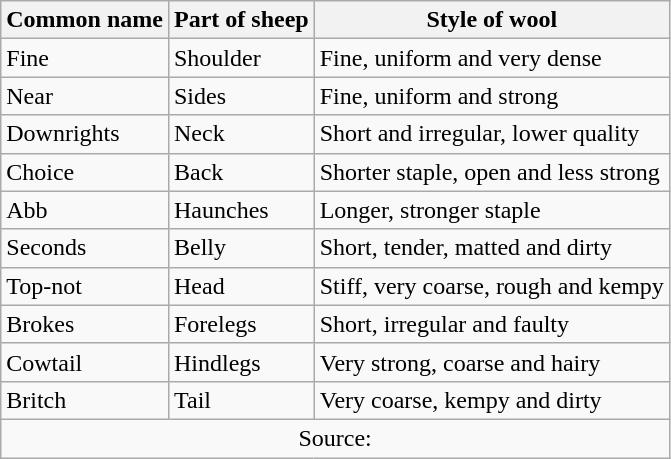<table class="wikitable">
<tr>
<th>Common name</th>
<th>Part of sheep</th>
<th>Style of wool</th>
</tr>
<tr>
<td>Fine</td>
<td>Shoulder</td>
<td>Fine, uniform and very dense</td>
</tr>
<tr>
<td>Near</td>
<td>Sides</td>
<td>Fine, uniform and strong</td>
</tr>
<tr>
<td>Downrights</td>
<td>Neck</td>
<td>Short and irregular, lower quality</td>
</tr>
<tr>
<td>Choice</td>
<td>Back</td>
<td>Shorter staple, open and less strong</td>
</tr>
<tr>
<td>Abb</td>
<td>Haunches</td>
<td>Longer, stronger staple</td>
</tr>
<tr>
<td>Seconds</td>
<td>Belly</td>
<td>Short, tender, matted and dirty</td>
</tr>
<tr>
<td>Top-not</td>
<td>Head</td>
<td>Stiff, very coarse, rough and kempy</td>
</tr>
<tr>
<td>Brokes</td>
<td>Forelegs</td>
<td>Short, irregular and faulty</td>
</tr>
<tr>
<td>Cowtail</td>
<td>Hindlegs</td>
<td>Very strong, coarse and hairy</td>
</tr>
<tr>
<td>Britch</td>
<td>Tail</td>
<td>Very coarse, kempy and dirty</td>
</tr>
<tr>
<td colspan="3" style="text-align: center;">Source:</td>
</tr>
</table>
